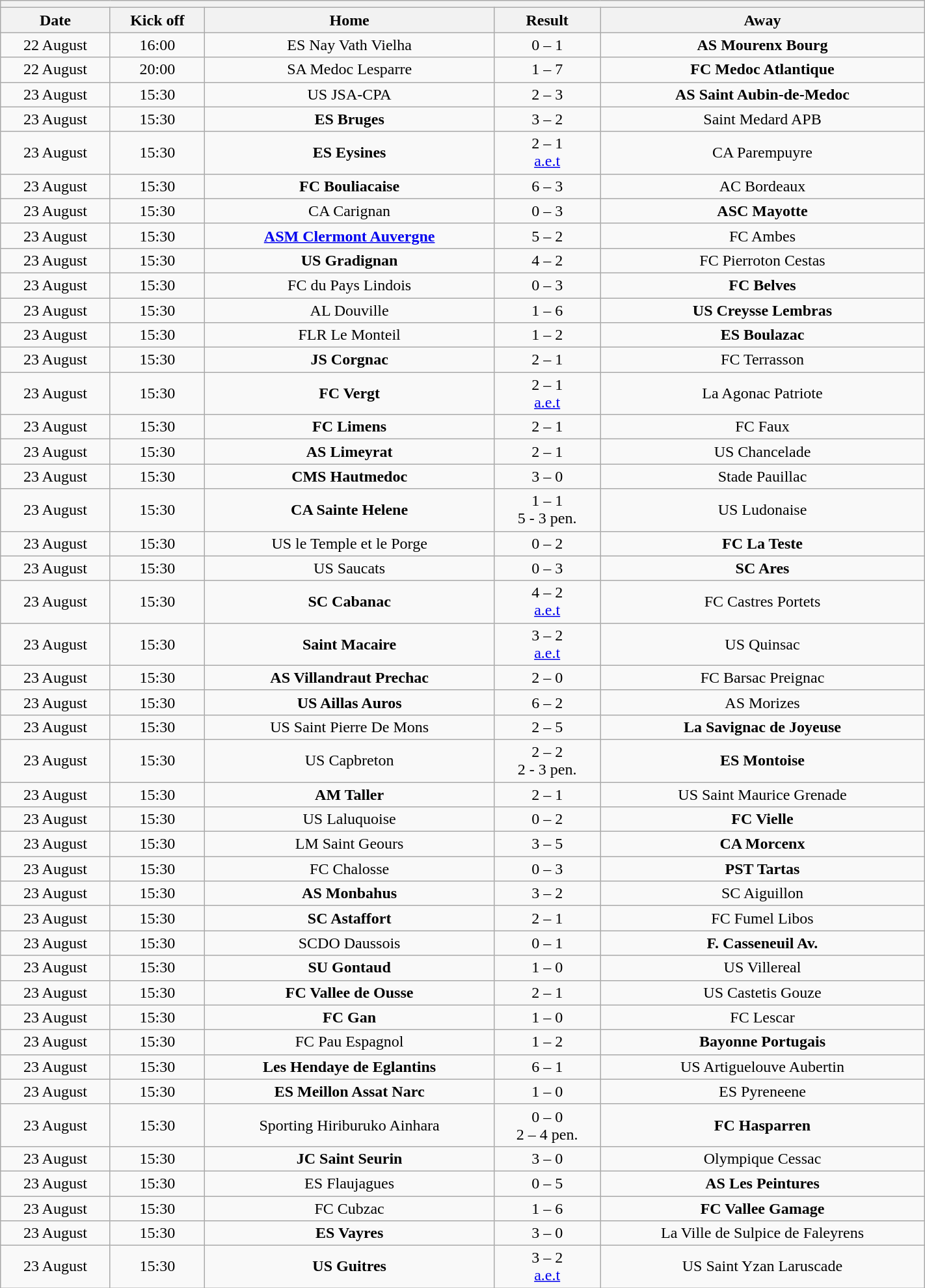<table class="wikitable collapsible collapsed" style="font-size: 100%; margin:0px;" width="75%">
<tr>
<th colspan="7" style="text-align:left;"></th>
</tr>
<tr>
<th><strong>Date</strong></th>
<th><strong>Kick off</strong></th>
<th><strong>Home</strong></th>
<th><strong>Result</strong></th>
<th><strong>Away</strong></th>
</tr>
<tr>
<td align=center>22 August</td>
<td align=center>16:00</td>
<td align=center>ES Nay Vath Vielha</td>
<td align=center>0 – 1</td>
<td align=center><strong>AS Mourenx Bourg</strong></td>
</tr>
<tr>
<td align=center>22 August</td>
<td align=center>20:00</td>
<td align=center>SA Medoc Lesparre</td>
<td align=center>1 – 7</td>
<td align=center><strong>FC Medoc Atlantique</strong></td>
</tr>
<tr>
<td align=center>23 August</td>
<td align=center>15:30</td>
<td align=center>US JSA-CPA</td>
<td align=center>2 – 3</td>
<td align=center><strong>AS Saint Aubin-de-Medoc</strong></td>
</tr>
<tr>
<td align=center>23 August</td>
<td align=center>15:30</td>
<td align=center><strong>ES Bruges</strong></td>
<td align=center>3 – 2</td>
<td align=center>Saint Medard APB</td>
</tr>
<tr>
<td align=center>23 August</td>
<td align=center>15:30</td>
<td align=center><strong>ES Eysines</strong></td>
<td align=center>2 – 1 <br> <a href='#'>a.e.t</a></td>
<td align=center>CA Parempuyre</td>
</tr>
<tr>
<td align=center>23 August</td>
<td align=center>15:30</td>
<td align=center><strong>FC Bouliacaise</strong></td>
<td align=center>6 – 3</td>
<td align=center>AC Bordeaux</td>
</tr>
<tr>
<td align=center>23 August</td>
<td align=center>15:30</td>
<td align=center>CA Carignan</td>
<td align=center>0 – 3</td>
<td align=center><strong>ASC Mayotte</strong></td>
</tr>
<tr>
<td align=center>23 August</td>
<td align=center>15:30</td>
<td align=center><strong><a href='#'>ASM Clermont Auvergne</a></strong></td>
<td align=center>5 – 2</td>
<td align=center>FC Ambes</td>
</tr>
<tr>
<td align=center>23 August</td>
<td align=center>15:30</td>
<td align=center><strong>US Gradignan</strong></td>
<td align=center>4 – 2</td>
<td align=center>FC Pierroton Cestas</td>
</tr>
<tr>
<td align=center>23 August</td>
<td align=center>15:30</td>
<td align=center>FC du Pays Lindois</td>
<td align=center>0 – 3</td>
<td align=center><strong>FC Belves</strong></td>
</tr>
<tr>
<td align=center>23 August</td>
<td align=center>15:30</td>
<td align=center>AL Douville</td>
<td align=center>1 – 6</td>
<td align=center><strong>US Creysse Lembras</strong></td>
</tr>
<tr>
<td align=center>23 August</td>
<td align=center>15:30</td>
<td align=center>FLR Le Monteil</td>
<td align=center>1 – 2</td>
<td align=center><strong>ES Boulazac</strong></td>
</tr>
<tr>
<td align=center>23 August</td>
<td align=center>15:30</td>
<td align=center><strong>JS Corgnac</strong></td>
<td align=center>2 – 1</td>
<td align=center>FC Terrasson</td>
</tr>
<tr>
<td align=center>23 August</td>
<td align=center>15:30</td>
<td align=center><strong>FC Vergt</strong></td>
<td align=center>2 – 1 <br> <a href='#'>a.e.t</a></td>
<td align=center>La Agonac Patriote</td>
</tr>
<tr>
<td align=center>23 August</td>
<td align=center>15:30</td>
<td align=center><strong>FC Limens</strong></td>
<td align=center>2 – 1</td>
<td align=center>FC Faux</td>
</tr>
<tr>
<td align=center>23 August</td>
<td align=center>15:30</td>
<td align=center><strong>AS Limeyrat</strong></td>
<td align=center>2 – 1</td>
<td align=center>US Chancelade</td>
</tr>
<tr>
<td align=center>23 August</td>
<td align=center>15:30</td>
<td align=center><strong>CMS Hautmedoc</strong></td>
<td align=center>3 – 0</td>
<td align=center>Stade Pauillac</td>
</tr>
<tr>
<td align=center>23 August</td>
<td align=center>15:30</td>
<td align=center><strong>CA Sainte Helene</strong></td>
<td align=center>1 – 1 <br> 5 - 3 pen.</td>
<td align=center>US Ludonaise</td>
</tr>
<tr>
<td align=center>23 August</td>
<td align=center>15:30</td>
<td align=center>US le Temple et le Porge</td>
<td align=center>0 – 2</td>
<td align=center><strong>FC La Teste</strong></td>
</tr>
<tr>
<td align=center>23 August</td>
<td align=center>15:30</td>
<td align=center>US Saucats</td>
<td align=center>0 – 3</td>
<td align=center><strong>SC Ares</strong></td>
</tr>
<tr>
<td align=center>23 August</td>
<td align=center>15:30</td>
<td align=center><strong>SC Cabanac</strong></td>
<td align=center>4 – 2 <br> <a href='#'>a.e.t</a></td>
<td align=center>FC Castres Portets</td>
</tr>
<tr>
<td align=center>23 August</td>
<td align=center>15:30</td>
<td align=center><strong>Saint Macaire</strong></td>
<td align=center>3 – 2 <br> <a href='#'>a.e.t</a></td>
<td align=center>US Quinsac</td>
</tr>
<tr>
<td align=center>23 August</td>
<td align=center>15:30</td>
<td align=center><strong>AS Villandraut Prechac</strong></td>
<td align=center>2 – 0</td>
<td align=center>FC Barsac Preignac</td>
</tr>
<tr>
<td align=center>23 August</td>
<td align=center>15:30</td>
<td align=center><strong>US Aillas Auros</strong></td>
<td align=center>6 – 2</td>
<td align=center>AS Morizes</td>
</tr>
<tr>
<td align=center>23 August</td>
<td align=center>15:30</td>
<td align=center>US Saint Pierre De Mons</td>
<td align=center>2 – 5</td>
<td align=center><strong>La Savignac de Joyeuse</strong></td>
</tr>
<tr>
<td align=center>23 August</td>
<td align=center>15:30</td>
<td align=center>US Capbreton</td>
<td align=center>2 – 2 <br> 2 - 3 pen.</td>
<td align=center><strong>ES Montoise</strong></td>
</tr>
<tr>
<td align=center>23 August</td>
<td align=center>15:30</td>
<td align=center><strong>AM Taller</strong></td>
<td align=center>2 – 1</td>
<td align=center>US Saint Maurice Grenade</td>
</tr>
<tr>
<td align=center>23 August</td>
<td align=center>15:30</td>
<td align=center>US Laluquoise</td>
<td align=center>0 – 2</td>
<td align=center><strong>FC Vielle</strong></td>
</tr>
<tr>
<td align=center>23 August</td>
<td align=center>15:30</td>
<td align=center>LM Saint Geours</td>
<td align=center>3 – 5</td>
<td align=center><strong>CA Morcenx</strong></td>
</tr>
<tr>
<td align=center>23 August</td>
<td align=center>15:30</td>
<td align=center>FC Chalosse</td>
<td align=center>0 – 3</td>
<td align=center><strong>PST Tartas</strong></td>
</tr>
<tr>
<td align=center>23 August</td>
<td align=center>15:30</td>
<td align=center><strong>AS Monbahus</strong></td>
<td align=center>3 – 2</td>
<td align=center>SC Aiguillon</td>
</tr>
<tr>
<td align=center>23 August</td>
<td align=center>15:30</td>
<td align=center><strong>SC Astaffort</strong></td>
<td align=center>2 – 1</td>
<td align=center>FC Fumel Libos</td>
</tr>
<tr>
<td align=center>23 August</td>
<td align=center>15:30</td>
<td align=center>SCDO Daussois</td>
<td align=center>0 – 1</td>
<td align=center><strong>F. Casseneuil Av.</strong></td>
</tr>
<tr>
<td align=center>23 August</td>
<td align=center>15:30</td>
<td align=center><strong>SU Gontaud</strong></td>
<td align=center>1 – 0</td>
<td align=center>US Villereal</td>
</tr>
<tr>
<td align=center>23 August</td>
<td align=center>15:30</td>
<td align=center><strong>FC Vallee de Ousse</strong></td>
<td align=center>2 – 1</td>
<td align=center>US Castetis Gouze</td>
</tr>
<tr>
<td align=center>23 August</td>
<td align=center>15:30</td>
<td align=center><strong>FC Gan</strong></td>
<td align=center>1 – 0</td>
<td align=center>FC Lescar</td>
</tr>
<tr>
<td align=center>23 August</td>
<td align=center>15:30</td>
<td align=center>FC Pau Espagnol</td>
<td align=center>1 – 2</td>
<td align=center><strong>Bayonne Portugais</strong></td>
</tr>
<tr>
<td align=center>23 August</td>
<td align=center>15:30</td>
<td align=center><strong>Les Hendaye de Eglantins</strong></td>
<td align=center>6 – 1</td>
<td align=center>US Artiguelouve Aubertin</td>
</tr>
<tr>
<td align=center>23 August</td>
<td align=center>15:30</td>
<td align=center><strong>ES Meillon Assat Narc</strong></td>
<td align=center>1 – 0</td>
<td align=center>ES Pyreneene</td>
</tr>
<tr>
<td align=center>23 August</td>
<td align=center>15:30</td>
<td align=center>Sporting Hiriburuko Ainhara</td>
<td align=center>0 – 0<br>2 – 4 pen.</td>
<td align=center><strong>FC Hasparren</strong></td>
</tr>
<tr>
<td align=center>23 August</td>
<td align=center>15:30</td>
<td align=center><strong>JC Saint Seurin</strong></td>
<td align=center>3 – 0</td>
<td align=center>Olympique Cessac</td>
</tr>
<tr>
<td align=center>23 August</td>
<td align=center>15:30</td>
<td align=center>ES Flaujagues</td>
<td align=center>0 – 5</td>
<td align=center><strong>AS Les Peintures</strong></td>
</tr>
<tr>
<td align=center>23 August</td>
<td align=center>15:30</td>
<td align=center>FC Cubzac</td>
<td align=center>1 – 6</td>
<td align=center><strong>FC Vallee Gamage</strong></td>
</tr>
<tr>
<td align=center>23 August</td>
<td align=center>15:30</td>
<td align=center><strong>ES Vayres</strong></td>
<td align=center>3 – 0</td>
<td align=center>La Ville de Sulpice de Faleyrens</td>
</tr>
<tr>
<td align=center>23 August</td>
<td align=center>15:30</td>
<td align=center><strong>US Guitres</strong></td>
<td align=center>3 – 2 <br> <a href='#'>a.e.t</a></td>
<td align=center>US Saint Yzan Laruscade</td>
</tr>
</table>
